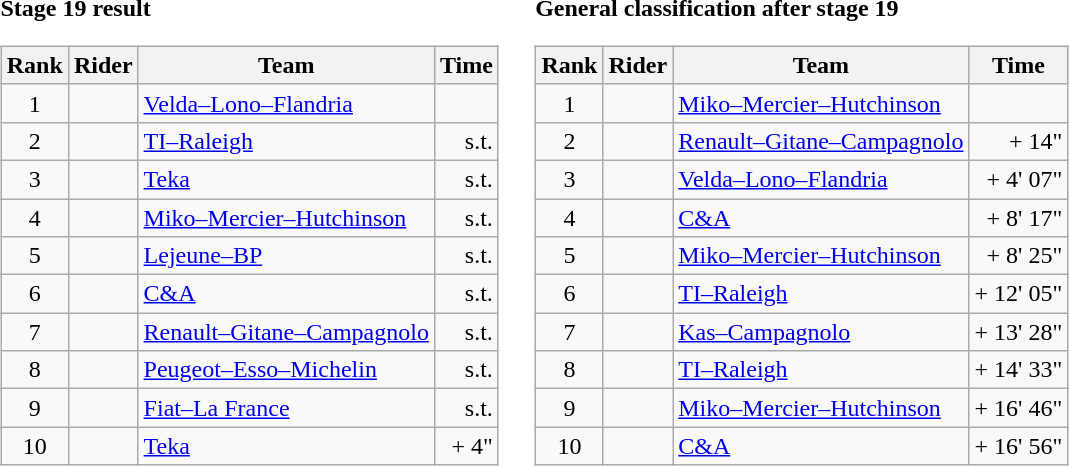<table>
<tr>
<td><strong>Stage 19 result</strong><br><table class="wikitable">
<tr>
<th scope="col">Rank</th>
<th scope="col">Rider</th>
<th scope="col">Team</th>
<th scope="col">Time</th>
</tr>
<tr>
<td style="text-align:center;">1</td>
<td></td>
<td><a href='#'>Velda–Lono–Flandria</a></td>
<td style="text-align:right;"></td>
</tr>
<tr>
<td style="text-align:center;">2</td>
<td></td>
<td><a href='#'>TI–Raleigh</a></td>
<td style="text-align:right;">s.t.</td>
</tr>
<tr>
<td style="text-align:center;">3</td>
<td></td>
<td><a href='#'>Teka</a></td>
<td style="text-align:right;">s.t.</td>
</tr>
<tr>
<td style="text-align:center;">4</td>
<td></td>
<td><a href='#'>Miko–Mercier–Hutchinson</a></td>
<td style="text-align:right;">s.t.</td>
</tr>
<tr>
<td style="text-align:center;">5</td>
<td></td>
<td><a href='#'>Lejeune–BP</a></td>
<td style="text-align:right;">s.t.</td>
</tr>
<tr>
<td style="text-align:center;">6</td>
<td></td>
<td><a href='#'>C&A</a></td>
<td style="text-align:right;">s.t.</td>
</tr>
<tr>
<td style="text-align:center;">7</td>
<td></td>
<td><a href='#'>Renault–Gitane–Campagnolo</a></td>
<td style="text-align:right;">s.t.</td>
</tr>
<tr>
<td style="text-align:center;">8</td>
<td></td>
<td><a href='#'>Peugeot–Esso–Michelin</a></td>
<td style="text-align:right;">s.t.</td>
</tr>
<tr>
<td style="text-align:center;">9</td>
<td></td>
<td><a href='#'>Fiat–La France</a></td>
<td style="text-align:right;">s.t.</td>
</tr>
<tr>
<td style="text-align:center;">10</td>
<td></td>
<td><a href='#'>Teka</a></td>
<td style="text-align:right;">+ 4"</td>
</tr>
</table>
</td>
<td></td>
<td><strong>General classification after stage 19</strong><br><table class="wikitable">
<tr>
<th scope="col">Rank</th>
<th scope="col">Rider</th>
<th scope="col">Team</th>
<th scope="col">Time</th>
</tr>
<tr>
<td style="text-align:center;">1</td>
<td> </td>
<td><a href='#'>Miko–Mercier–Hutchinson</a></td>
<td style="text-align:right;"></td>
</tr>
<tr>
<td style="text-align:center;">2</td>
<td></td>
<td><a href='#'>Renault–Gitane–Campagnolo</a></td>
<td style="text-align:right;">+ 14"</td>
</tr>
<tr>
<td style="text-align:center;">3</td>
<td></td>
<td><a href='#'>Velda–Lono–Flandria</a></td>
<td style="text-align:right;">+ 4' 07"</td>
</tr>
<tr>
<td style="text-align:center;">4</td>
<td></td>
<td><a href='#'>C&A</a></td>
<td style="text-align:right;">+ 8' 17"</td>
</tr>
<tr>
<td style="text-align:center;">5</td>
<td></td>
<td><a href='#'>Miko–Mercier–Hutchinson</a></td>
<td style="text-align:right;">+ 8' 25"</td>
</tr>
<tr>
<td style="text-align:center;">6</td>
<td></td>
<td><a href='#'>TI–Raleigh</a></td>
<td style="text-align:right;">+ 12' 05"</td>
</tr>
<tr>
<td style="text-align:center;">7</td>
<td></td>
<td><a href='#'>Kas–Campagnolo</a></td>
<td style="text-align:right;">+ 13' 28"</td>
</tr>
<tr>
<td style="text-align:center;">8</td>
<td></td>
<td><a href='#'>TI–Raleigh</a></td>
<td style="text-align:right;">+ 14' 33"</td>
</tr>
<tr>
<td style="text-align:center;">9</td>
<td></td>
<td><a href='#'>Miko–Mercier–Hutchinson</a></td>
<td style="text-align:right;">+ 16' 46"</td>
</tr>
<tr>
<td style="text-align:center;">10</td>
<td></td>
<td><a href='#'>C&A</a></td>
<td style="text-align:right;">+ 16' 56"</td>
</tr>
</table>
</td>
</tr>
</table>
